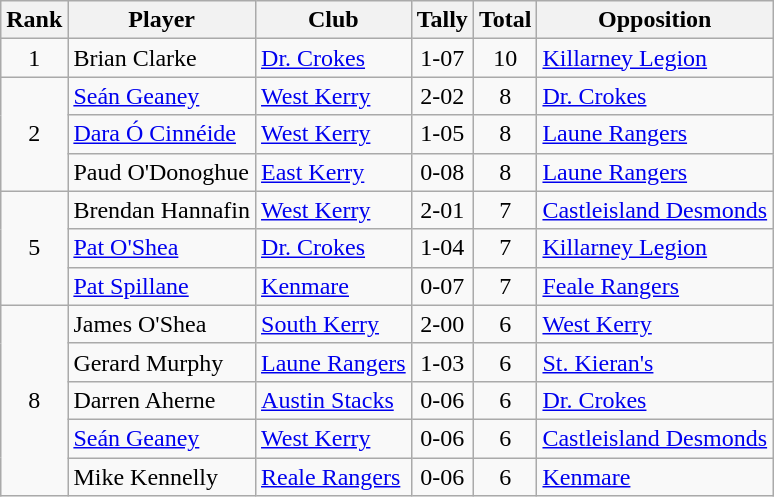<table class="wikitable">
<tr>
<th>Rank</th>
<th>Player</th>
<th>Club</th>
<th>Tally</th>
<th>Total</th>
<th>Opposition</th>
</tr>
<tr>
<td rowspan="1" style="text-align:center;">1</td>
<td>Brian Clarke</td>
<td><a href='#'>Dr. Crokes</a></td>
<td align=center>1-07</td>
<td align=center>10</td>
<td><a href='#'>Killarney Legion</a></td>
</tr>
<tr>
<td rowspan="3" style="text-align:center;">2</td>
<td><a href='#'>Seán Geaney</a></td>
<td><a href='#'>West Kerry</a></td>
<td align=center>2-02</td>
<td align=center>8</td>
<td><a href='#'>Dr. Crokes</a></td>
</tr>
<tr>
<td><a href='#'>Dara Ó Cinnéide</a></td>
<td><a href='#'>West Kerry</a></td>
<td align=center>1-05</td>
<td align=center>8</td>
<td><a href='#'>Laune Rangers</a></td>
</tr>
<tr>
<td>Paud O'Donoghue</td>
<td><a href='#'>East Kerry</a></td>
<td align=center>0-08</td>
<td align=center>8</td>
<td><a href='#'>Laune Rangers</a></td>
</tr>
<tr>
<td rowspan="3" style="text-align:center;">5</td>
<td>Brendan Hannafin</td>
<td><a href='#'>West Kerry</a></td>
<td align=center>2-01</td>
<td align=center>7</td>
<td><a href='#'>Castleisland Desmonds</a></td>
</tr>
<tr>
<td><a href='#'>Pat O'Shea</a></td>
<td><a href='#'>Dr. Crokes</a></td>
<td align=center>1-04</td>
<td align=center>7</td>
<td><a href='#'>Killarney Legion</a></td>
</tr>
<tr>
<td><a href='#'>Pat Spillane</a></td>
<td><a href='#'>Kenmare</a></td>
<td align=center>0-07</td>
<td align=center>7</td>
<td><a href='#'>Feale Rangers</a></td>
</tr>
<tr>
<td rowspan="5" style="text-align:center;">8</td>
<td>James O'Shea</td>
<td><a href='#'>South Kerry</a></td>
<td align=center>2-00</td>
<td align=center>6</td>
<td><a href='#'>West Kerry</a></td>
</tr>
<tr>
<td>Gerard Murphy</td>
<td><a href='#'>Laune Rangers</a></td>
<td align=center>1-03</td>
<td align=center>6</td>
<td><a href='#'>St. Kieran's</a></td>
</tr>
<tr>
<td>Darren Aherne</td>
<td><a href='#'>Austin Stacks</a></td>
<td align=center>0-06</td>
<td align=center>6</td>
<td><a href='#'>Dr. Crokes</a></td>
</tr>
<tr>
<td><a href='#'>Seán Geaney</a></td>
<td><a href='#'>West Kerry</a></td>
<td align=center>0-06</td>
<td align=center>6</td>
<td><a href='#'>Castleisland Desmonds</a></td>
</tr>
<tr>
<td>Mike Kennelly</td>
<td><a href='#'>Reale Rangers</a></td>
<td align=center>0-06</td>
<td align=center>6</td>
<td><a href='#'>Kenmare</a></td>
</tr>
</table>
